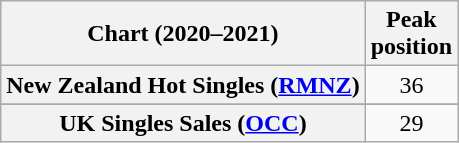<table class="wikitable sortable plainrowheaders" style="text-align:center">
<tr>
<th scope="col">Chart (2020–2021)</th>
<th scope="col">Peak<br> position</th>
</tr>
<tr>
<th scope="row">New Zealand Hot Singles (<a href='#'>RMNZ</a>)</th>
<td>36</td>
</tr>
<tr>
</tr>
<tr>
<th scope="row">UK Singles Sales (<a href='#'>OCC</a>)</th>
<td>29</td>
</tr>
</table>
